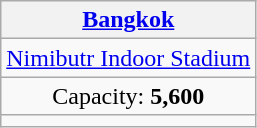<table class="wikitable" style="text-align:center;">
<tr>
<th><a href='#'>Bangkok</a></th>
</tr>
<tr>
<td><a href='#'>Nimibutr Indoor Stadium</a></td>
</tr>
<tr>
<td>Capacity: <strong>5,600</strong></td>
</tr>
<tr>
<td></td>
</tr>
</table>
